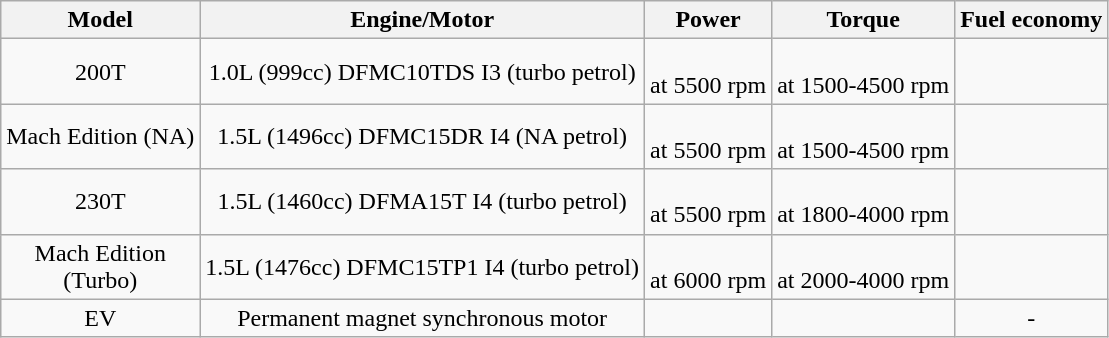<table class="wikitable sortable" style="text-align: center;">
<tr>
<th>Model</th>
<th>Engine/Motor</th>
<th>Power</th>
<th>Torque</th>
<th>Fuel economy</th>
</tr>
<tr>
<td>200T</td>
<td rowspan="1">1.0L (999cc) DFMC10TDS I3 (turbo petrol)</td>
<td> <br> at 5500 rpm</td>
<td> <br> at 1500-4500 rpm</td>
<td></td>
</tr>
<tr>
<td>Mach Edition (NA)</td>
<td rowspan="1">1.5L (1496cc) DFMC15DR I4 (NA petrol)</td>
<td> <br> at 5500 rpm</td>
<td> <br> at 1500-4500 rpm</td>
<td></td>
</tr>
<tr>
<td>230T</td>
<td rowspan="1">1.5L (1460cc) DFMA15T I4 (turbo petrol)</td>
<td> <br> at 5500 rpm</td>
<td> <br> at 1800-4000 rpm</td>
<td></td>
</tr>
<tr>
<td>Mach Edition<br>(Turbo)</td>
<td rowspan="1">1.5L (1476cc) DFMC15TP1 I4 (turbo petrol)</td>
<td> <br> at 6000 rpm</td>
<td> <br> at 2000-4000 rpm</td>
<td></td>
</tr>
<tr>
<td>EV</td>
<td>Permanent magnet synchronous motor</td>
<td></td>
<td></td>
<td>-</td>
</tr>
</table>
